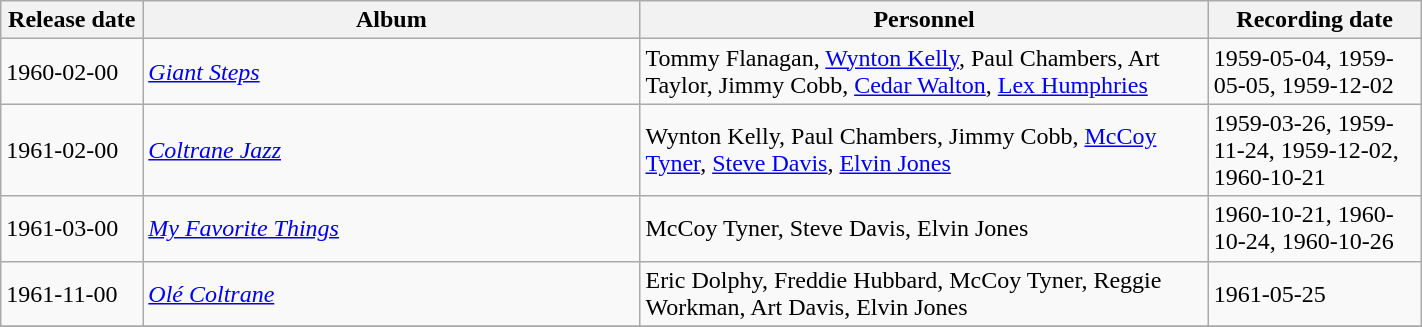<table class="wikitable sortable" style="width:75%">
<tr>
<th style="vertical-align:bottom; text-align:center; width:10%;">Release date</th>
<th style="vertical-align:bottom; text-align:center; width:35%;">Album</th>
<th style="vertical-align:bottom; text-align:center; width:40%;">Personnel</th>
<th style="vertical-align:bottom; text-align:center; width:15%;">Recording date</th>
</tr>
<tr>
<td>1960-02-00</td>
<td><em><a href='#'>Giant Steps</a></em></td>
<td>Tommy Flanagan, <a href='#'>Wynton Kelly</a>, Paul Chambers, Art Taylor, Jimmy Cobb, <a href='#'>Cedar Walton</a>, <a href='#'>Lex Humphries</a></td>
<td>1959-05-04, 1959-05-05, 1959-12-02</td>
</tr>
<tr>
<td>1961-02-00</td>
<td><em><a href='#'>Coltrane Jazz</a></em></td>
<td>Wynton Kelly, Paul Chambers, Jimmy Cobb, <a href='#'>McCoy Tyner</a>, <a href='#'>Steve Davis</a>, <a href='#'>Elvin Jones</a></td>
<td>1959-03-26, 1959-11-24, 1959-12-02, 1960-10-21</td>
</tr>
<tr>
<td>1961-03-00</td>
<td><em><a href='#'>My Favorite Things</a></em></td>
<td>McCoy Tyner, Steve Davis, Elvin Jones</td>
<td>1960-10-21, 1960-10-24, 1960-10-26</td>
</tr>
<tr>
<td>1961-11-00</td>
<td><em><a href='#'>Olé Coltrane</a></em></td>
<td>Eric Dolphy, Freddie Hubbard, McCoy Tyner, Reggie Workman, Art Davis, Elvin Jones</td>
<td>1961-05-25</td>
</tr>
<tr>
</tr>
</table>
